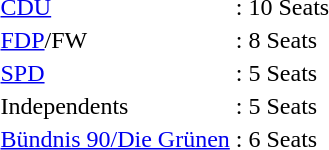<table>
<tr>
<td><a href='#'>CDU</a></td>
<td>: 10 Seats</td>
</tr>
<tr --->
<td><a href='#'>FDP</a>/FW</td>
<td>: 8 Seats</td>
</tr>
<tr --->
<td><a href='#'>SPD</a></td>
<td>: 5 Seats</td>
</tr>
<tr --->
<td>Independents</td>
<td>: 5 Seats</td>
</tr>
<tr --->
<td><a href='#'>Bündnis 90/Die Grünen</a></td>
<td>: 6 Seats</td>
</tr>
</table>
